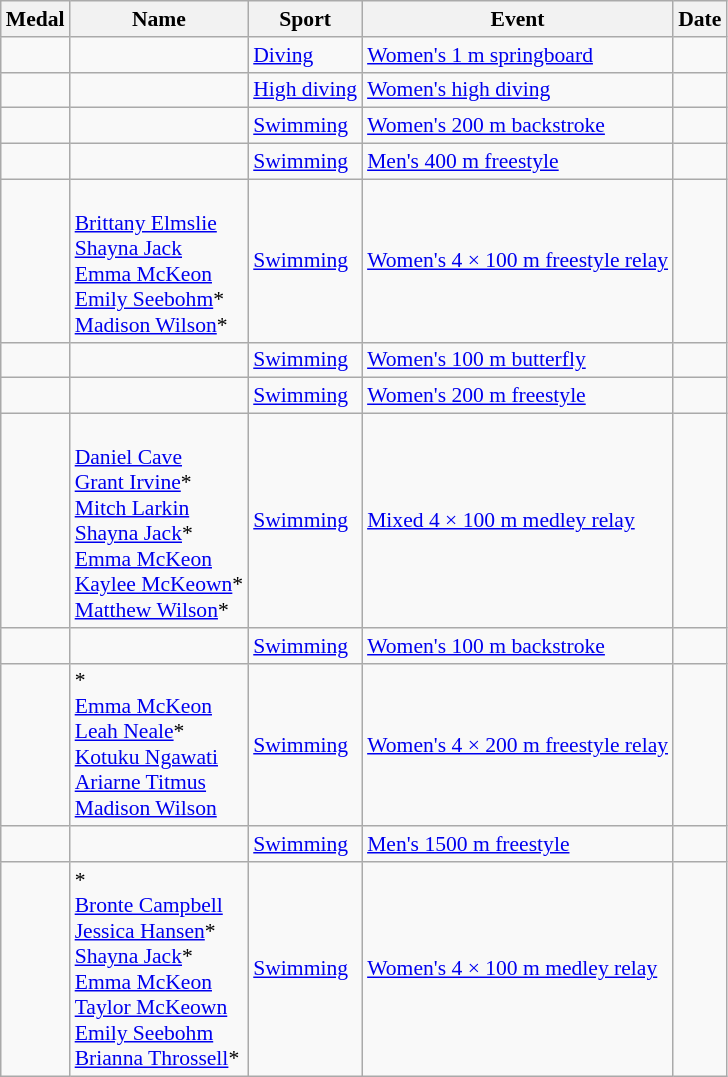<table class="wikitable sortable" style="font-size:90%">
<tr>
<th>Medal</th>
<th>Name</th>
<th>Sport</th>
<th>Event</th>
<th>Date</th>
</tr>
<tr>
<td></td>
<td></td>
<td><a href='#'>Diving</a></td>
<td><a href='#'>Women's 1 m springboard</a></td>
<td></td>
</tr>
<tr>
<td></td>
<td></td>
<td><a href='#'>High diving</a></td>
<td><a href='#'>Women's high diving</a></td>
<td></td>
</tr>
<tr>
<td></td>
<td></td>
<td><a href='#'>Swimming</a></td>
<td><a href='#'>Women's 200 m backstroke</a></td>
<td></td>
</tr>
<tr>
<td></td>
<td></td>
<td><a href='#'>Swimming</a></td>
<td><a href='#'>Men's 400 m freestyle</a></td>
<td></td>
</tr>
<tr>
<td></td>
<td><br><a href='#'>Brittany Elmslie</a><br><a href='#'>Shayna Jack</a><br><a href='#'>Emma McKeon</a><br><a href='#'>Emily Seebohm</a>*<br><a href='#'>Madison Wilson</a>*</td>
<td><a href='#'>Swimming</a></td>
<td><a href='#'>Women's 4 × 100 m freestyle relay</a></td>
<td></td>
</tr>
<tr>
<td></td>
<td></td>
<td><a href='#'>Swimming</a></td>
<td><a href='#'>Women's 100 m butterfly</a></td>
<td></td>
</tr>
<tr>
<td></td>
<td></td>
<td><a href='#'>Swimming</a></td>
<td><a href='#'>Women's 200 m freestyle</a></td>
<td></td>
</tr>
<tr>
<td></td>
<td><br><a href='#'>Daniel Cave</a><br><a href='#'>Grant Irvine</a>*<br><a href='#'>Mitch Larkin</a><br><a href='#'>Shayna Jack</a>*<br><a href='#'>Emma McKeon</a><br><a href='#'>Kaylee McKeown</a>*<br><a href='#'>Matthew Wilson</a>*</td>
<td><a href='#'>Swimming</a></td>
<td><a href='#'>Mixed 4 × 100 m medley relay</a></td>
<td></td>
</tr>
<tr>
<td></td>
<td></td>
<td><a href='#'>Swimming</a></td>
<td><a href='#'>Women's 100 m backstroke</a></td>
<td></td>
</tr>
<tr>
<td></td>
<td>*<br><a href='#'>Emma McKeon</a><br><a href='#'>Leah Neale</a>*<br><a href='#'>Kotuku Ngawati</a><br><a href='#'>Ariarne Titmus</a><br><a href='#'>Madison Wilson</a></td>
<td><a href='#'>Swimming</a></td>
<td><a href='#'>Women's 4 × 200 m freestyle relay</a></td>
<td></td>
</tr>
<tr>
<td></td>
<td></td>
<td><a href='#'>Swimming</a></td>
<td><a href='#'>Men's 1500 m freestyle</a></td>
<td></td>
</tr>
<tr>
<td></td>
<td>*<br><a href='#'>Bronte Campbell</a><br><a href='#'>Jessica Hansen</a>*<br><a href='#'>Shayna Jack</a>*<br><a href='#'>Emma McKeon</a><br><a href='#'>Taylor McKeown</a><br><a href='#'>Emily Seebohm</a><br><a href='#'>Brianna Throssell</a>*</td>
<td><a href='#'>Swimming</a></td>
<td><a href='#'>Women's 4 × 100 m medley relay</a></td>
<td></td>
</tr>
</table>
